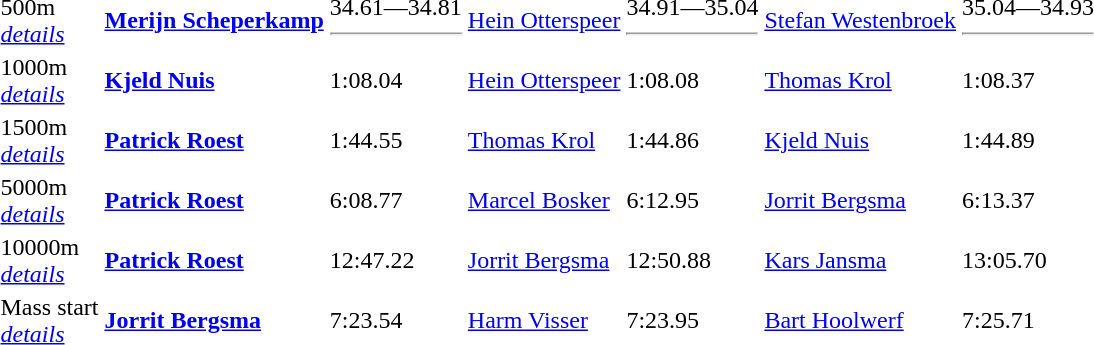<table>
<tr>
<td>500m <br> <a href='#'><em>details</em></a></td>
<td><strong><a href='#'>Merijn Scheperkamp</a> </strong></td>
<td>34.61—34.81 <hr> </td>
<td><a href='#'>Hein Otterspeer</a></td>
<td>34.91—35.04 <hr> </td>
<td><a href='#'>Stefan Westenbroek</a></td>
<td>35.04—34.93 <hr> </td>
</tr>
<tr>
<td>1000m <br> <a href='#'><em>details</em></a></td>
<td><strong><a href='#'>Kjeld Nuis</a></strong></td>
<td>1:08.04</td>
<td><a href='#'>Hein Otterspeer</a></td>
<td>1:08.08</td>
<td><a href='#'>Thomas Krol</a></td>
<td>1:08.37</td>
</tr>
<tr>
<td>1500m <br> <a href='#'><em>details</em></a></td>
<td><strong><a href='#'>Patrick Roest</a></strong></td>
<td>1:44.55</td>
<td><a href='#'>Thomas Krol</a></td>
<td>1:44.86</td>
<td><a href='#'>Kjeld Nuis</a></td>
<td>1:44.89</td>
</tr>
<tr>
<td>5000m <br> <a href='#'><em>details</em></a></td>
<td><strong><a href='#'>Patrick Roest</a></strong></td>
<td>6:08.77</td>
<td><a href='#'>Marcel Bosker</a></td>
<td>6:12.95</td>
<td><a href='#'>Jorrit Bergsma</a></td>
<td>6:13.37</td>
</tr>
<tr>
<td>10000m <br> <a href='#'><em>details</em></a></td>
<td><strong><a href='#'>Patrick Roest</a></strong></td>
<td>12:47.22</td>
<td><a href='#'>Jorrit Bergsma</a></td>
<td>12:50.88</td>
<td><a href='#'>Kars Jansma</a></td>
<td>13:05.70</td>
</tr>
<tr>
<td>Mass start <br> <a href='#'><em>details</em></a></td>
<td><strong><a href='#'>Jorrit Bergsma</a></strong></td>
<td>7:23.54</td>
<td><a href='#'>Harm Visser</a></td>
<td>7:23.95</td>
<td><a href='#'>Bart Hoolwerf</a></td>
<td>7:25.71</td>
</tr>
</table>
